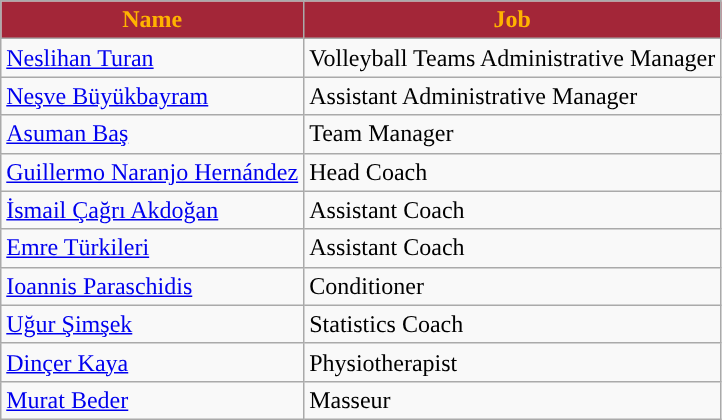<table class="wikitable plainrowheaders sortable">
<tr>
<th style="background:#A32638; color:#FFB300; ">Name</th>
<th style="background:#A32638; color:#FFB300; ">Job</th>
</tr>
<tr>
<td> <a href='#'>Neslihan Turan</a></td>
<td>Volleyball Teams Administrative Manager</td>
</tr>
<tr>
<td> <a href='#'>Neşve Büyükbayram</a></td>
<td>Assistant Administrative Manager</td>
</tr>
<tr>
<td> <a href='#'>Asuman Baş</a></td>
<td>Team Manager</td>
</tr>
<tr>
<td> <a href='#'>Guillermo Naranjo Hernández</a></td>
<td>Head Coach</td>
</tr>
<tr>
<td> <a href='#'>İsmail Çağrı Akdoğan</a></td>
<td>Assistant Coach</td>
</tr>
<tr>
<td> <a href='#'>Emre Türkileri</a></td>
<td>Assistant Coach</td>
</tr>
<tr>
<td> <a href='#'>Ioannis Paraschidis</a></td>
<td>Conditioner</td>
</tr>
<tr>
<td> <a href='#'>Uğur Şimşek</a></td>
<td>Statistics Coach</td>
</tr>
<tr>
<td> <a href='#'>Dinçer Kaya</a></td>
<td>Physiotherapist</td>
</tr>
<tr>
<td> <a href='#'>Murat Beder</a></td>
<td>Masseur</td>
</tr>
</table>
